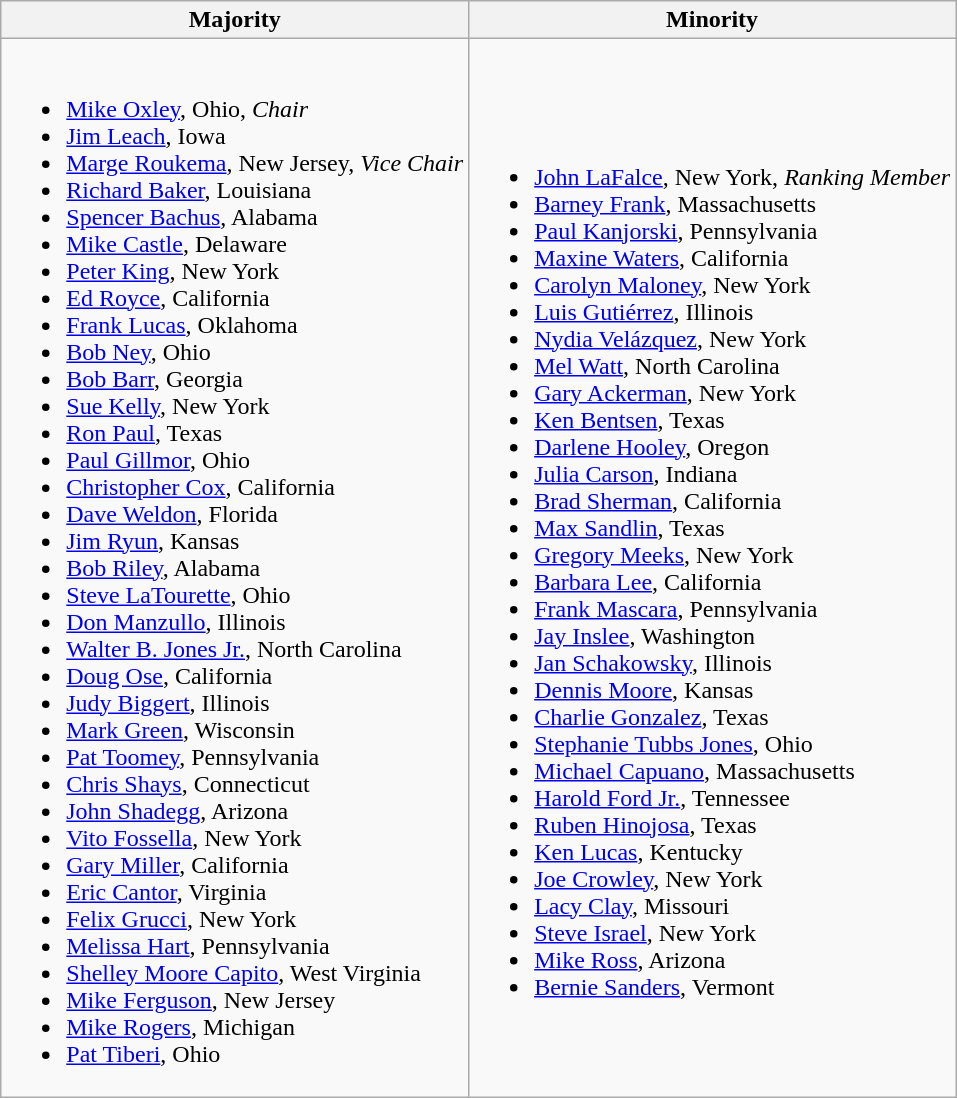<table class="wikitable">
<tr>
<th>Majority</th>
<th>Minority</th>
</tr>
<tr>
<td><br><ul><li><a href='#'>Mike Oxley</a>, Ohio, <em>Chair</em></li><li><a href='#'>Jim Leach</a>, Iowa</li><li><a href='#'>Marge Roukema</a>, New Jersey, <em>Vice Chair</em></li><li><a href='#'>Richard Baker</a>, Louisiana</li><li><a href='#'>Spencer Bachus</a>, Alabama</li><li><a href='#'>Mike Castle</a>, Delaware</li><li><a href='#'>Peter King</a>, New York</li><li><a href='#'>Ed Royce</a>, California</li><li><a href='#'>Frank Lucas</a>, Oklahoma</li><li><a href='#'>Bob Ney</a>, Ohio</li><li><a href='#'>Bob Barr</a>, Georgia</li><li><a href='#'>Sue Kelly</a>, New York</li><li><a href='#'>Ron Paul</a>, Texas</li><li><a href='#'>Paul Gillmor</a>, Ohio</li><li><a href='#'>Christopher Cox</a>, California</li><li><a href='#'>Dave Weldon</a>, Florida</li><li><a href='#'>Jim Ryun</a>, Kansas</li><li><a href='#'>Bob Riley</a>, Alabama</li><li><a href='#'>Steve LaTourette</a>, Ohio</li><li><a href='#'>Don Manzullo</a>, Illinois</li><li><a href='#'>Walter B. Jones Jr.</a>, North Carolina</li><li><a href='#'>Doug Ose</a>, California</li><li><a href='#'>Judy Biggert</a>, Illinois</li><li><a href='#'>Mark Green</a>, Wisconsin</li><li><a href='#'>Pat Toomey</a>, Pennsylvania</li><li><a href='#'>Chris Shays</a>, Connecticut</li><li><a href='#'>John Shadegg</a>, Arizona</li><li><a href='#'>Vito Fossella</a>, New York</li><li><a href='#'>Gary Miller</a>, California</li><li><a href='#'>Eric Cantor</a>, Virginia</li><li><a href='#'>Felix Grucci</a>, New York</li><li><a href='#'>Melissa Hart</a>, Pennsylvania</li><li><a href='#'>Shelley Moore Capito</a>, West Virginia</li><li><a href='#'>Mike Ferguson</a>, New Jersey</li><li><a href='#'>Mike Rogers</a>, Michigan</li><li><a href='#'>Pat Tiberi</a>, Ohio</li></ul></td>
<td><br><ul><li><a href='#'>John LaFalce</a>, New York, <em>Ranking Member</em></li><li><a href='#'>Barney Frank</a>, Massachusetts</li><li><a href='#'>Paul Kanjorski</a>, Pennsylvania</li><li><a href='#'>Maxine Waters</a>, California</li><li><a href='#'>Carolyn Maloney</a>, New York</li><li><a href='#'>Luis Gutiérrez</a>, Illinois</li><li><a href='#'>Nydia Velázquez</a>, New York</li><li><a href='#'>Mel Watt</a>, North Carolina</li><li><a href='#'>Gary Ackerman</a>, New York</li><li><a href='#'>Ken Bentsen</a>, Texas</li><li><a href='#'>Darlene Hooley</a>, Oregon</li><li><a href='#'>Julia Carson</a>, Indiana</li><li><a href='#'>Brad Sherman</a>, California</li><li><a href='#'>Max Sandlin</a>, Texas</li><li><a href='#'>Gregory Meeks</a>, New York</li><li><a href='#'>Barbara Lee</a>, California</li><li><a href='#'>Frank Mascara</a>, Pennsylvania</li><li><a href='#'>Jay Inslee</a>, Washington</li><li><a href='#'>Jan Schakowsky</a>, Illinois</li><li><a href='#'>Dennis Moore</a>, Kansas</li><li><a href='#'>Charlie Gonzalez</a>, Texas</li><li><a href='#'>Stephanie Tubbs Jones</a>, Ohio</li><li><a href='#'>Michael Capuano</a>, Massachusetts</li><li><a href='#'>Harold Ford Jr.</a>, Tennessee</li><li><a href='#'>Ruben Hinojosa</a>, Texas</li><li><a href='#'>Ken Lucas</a>, Kentucky</li><li><a href='#'>Joe Crowley</a>, New York</li><li><a href='#'>Lacy Clay</a>, Missouri</li><li><a href='#'>Steve Israel</a>, New York</li><li><a href='#'>Mike Ross</a>, Arizona</li><li><a href='#'>Bernie Sanders</a>, Vermont</li></ul></td>
</tr>
</table>
